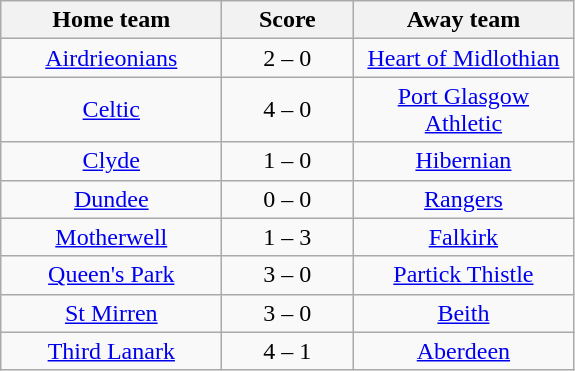<table class="wikitable" style="text-align: center">
<tr>
<th width=140>Home team</th>
<th width=80>Score</th>
<th width=140>Away team</th>
</tr>
<tr>
<td><a href='#'>Airdrieonians</a></td>
<td>2 – 0</td>
<td><a href='#'>Heart of Midlothian</a></td>
</tr>
<tr>
<td><a href='#'>Celtic</a></td>
<td>4 – 0</td>
<td><a href='#'>Port Glasgow Athletic</a></td>
</tr>
<tr>
<td><a href='#'>Clyde</a></td>
<td>1 – 0</td>
<td><a href='#'>Hibernian</a></td>
</tr>
<tr>
<td><a href='#'>Dundee</a></td>
<td>0 – 0</td>
<td><a href='#'>Rangers</a></td>
</tr>
<tr>
<td><a href='#'>Motherwell</a></td>
<td>1 – 3</td>
<td><a href='#'>Falkirk</a></td>
</tr>
<tr>
<td><a href='#'>Queen's Park</a></td>
<td>3 – 0</td>
<td><a href='#'>Partick Thistle</a></td>
</tr>
<tr>
<td><a href='#'>St Mirren</a></td>
<td>3 – 0</td>
<td><a href='#'>Beith</a></td>
</tr>
<tr>
<td><a href='#'>Third Lanark</a></td>
<td>4 – 1</td>
<td><a href='#'>Aberdeen</a></td>
</tr>
</table>
